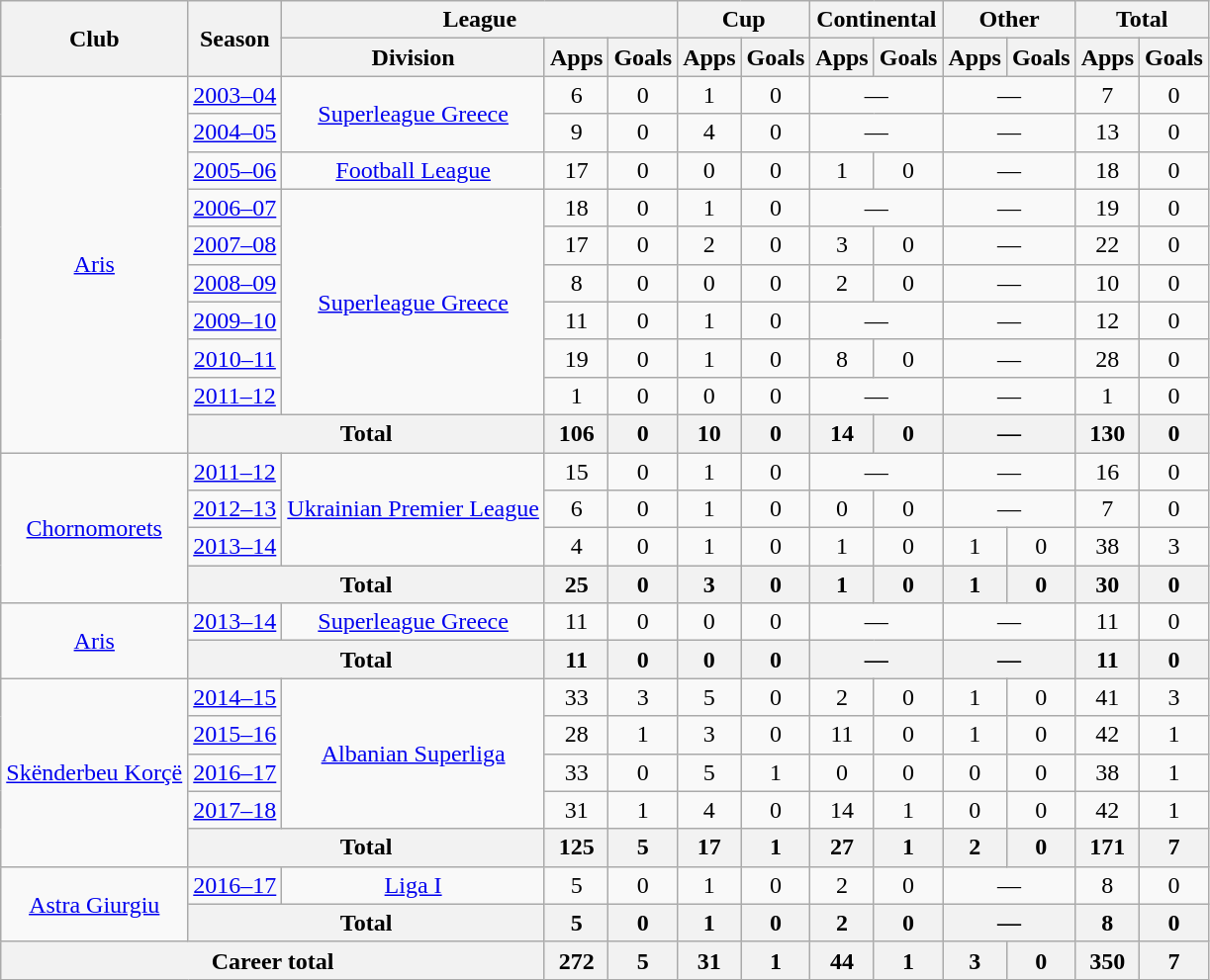<table class="wikitable" style="text-align:center">
<tr>
<th rowspan="2">Club</th>
<th rowspan="2">Season</th>
<th colspan="3">League</th>
<th colspan="2">Cup</th>
<th colspan="2">Continental</th>
<th colspan="2">Other</th>
<th colspan="2">Total</th>
</tr>
<tr>
<th>Division</th>
<th>Apps</th>
<th>Goals</th>
<th>Apps</th>
<th>Goals</th>
<th>Apps</th>
<th>Goals</th>
<th>Apps</th>
<th>Goals</th>
<th>Apps</th>
<th>Goals</th>
</tr>
<tr>
<td rowspan="10"><a href='#'>Aris</a></td>
<td><a href='#'>2003–04</a></td>
<td rowspan="2"><a href='#'>Superleague Greece</a></td>
<td>6</td>
<td>0</td>
<td>1</td>
<td>0</td>
<td colspan="2">—</td>
<td colspan="2">—</td>
<td>7</td>
<td>0</td>
</tr>
<tr>
<td><a href='#'>2004–05</a></td>
<td>9</td>
<td>0</td>
<td>4</td>
<td>0</td>
<td colspan="2">—</td>
<td colspan="2">—</td>
<td>13</td>
<td>0</td>
</tr>
<tr>
<td><a href='#'>2005–06</a></td>
<td rowspan="1"><a href='#'>Football League</a></td>
<td>17</td>
<td>0</td>
<td>0</td>
<td>0</td>
<td>1</td>
<td>0</td>
<td colspan="2">—</td>
<td>18</td>
<td>0</td>
</tr>
<tr>
<td><a href='#'>2006–07</a></td>
<td rowspan="6"><a href='#'>Superleague Greece</a></td>
<td>18</td>
<td>0</td>
<td>1</td>
<td>0</td>
<td colspan="2">—</td>
<td colspan="2">—</td>
<td>19</td>
<td>0</td>
</tr>
<tr>
<td><a href='#'>2007–08</a></td>
<td>17</td>
<td>0</td>
<td>2</td>
<td>0</td>
<td>3</td>
<td>0</td>
<td colspan="2">—</td>
<td>22</td>
<td>0</td>
</tr>
<tr>
<td><a href='#'>2008–09</a></td>
<td>8</td>
<td>0</td>
<td>0</td>
<td>0</td>
<td>2</td>
<td>0</td>
<td colspan="2">—</td>
<td>10</td>
<td>0</td>
</tr>
<tr>
<td><a href='#'>2009–10</a></td>
<td>11</td>
<td>0</td>
<td>1</td>
<td>0</td>
<td colspan="2">—</td>
<td colspan="2">—</td>
<td>12</td>
<td>0</td>
</tr>
<tr>
<td><a href='#'>2010–11</a></td>
<td>19</td>
<td>0</td>
<td>1</td>
<td>0</td>
<td>8</td>
<td>0</td>
<td colspan="2">—</td>
<td>28</td>
<td>0</td>
</tr>
<tr>
<td><a href='#'>2011–12</a></td>
<td>1</td>
<td>0</td>
<td>0</td>
<td>0</td>
<td colspan="2">—</td>
<td colspan="2">—</td>
<td>1</td>
<td>0</td>
</tr>
<tr>
<th colspan="2">Total</th>
<th>106</th>
<th>0</th>
<th>10</th>
<th>0</th>
<th>14</th>
<th>0</th>
<th colspan="2">—</th>
<th>130</th>
<th>0</th>
</tr>
<tr>
<td rowspan="4"><a href='#'>Chornomorets</a></td>
<td><a href='#'>2011–12</a></td>
<td rowspan="3"><a href='#'>Ukrainian Premier League</a></td>
<td>15</td>
<td>0</td>
<td>1</td>
<td>0</td>
<td colspan="2">—</td>
<td colspan="2">—</td>
<td>16</td>
<td>0</td>
</tr>
<tr>
<td><a href='#'>2012–13</a></td>
<td>6</td>
<td>0</td>
<td>1</td>
<td>0</td>
<td>0</td>
<td>0</td>
<td colspan="2">—</td>
<td>7</td>
<td>0</td>
</tr>
<tr>
<td><a href='#'>2013–14</a></td>
<td>4</td>
<td>0</td>
<td>1</td>
<td>0</td>
<td>1</td>
<td>0</td>
<td>1</td>
<td>0</td>
<td>38</td>
<td>3</td>
</tr>
<tr>
<th colspan="2">Total</th>
<th>25</th>
<th>0</th>
<th>3</th>
<th>0</th>
<th>1</th>
<th>0</th>
<th>1</th>
<th>0</th>
<th>30</th>
<th>0</th>
</tr>
<tr>
<td rowspan="2"><a href='#'>Aris</a></td>
<td><a href='#'>2013–14</a></td>
<td rowspan="1"><a href='#'>Superleague Greece</a></td>
<td>11</td>
<td>0</td>
<td>0</td>
<td>0</td>
<td colspan="2">—</td>
<td colspan="2">—</td>
<td>11</td>
<td>0</td>
</tr>
<tr>
<th colspan="2">Total</th>
<th>11</th>
<th>0</th>
<th>0</th>
<th>0</th>
<th colspan="2">—</th>
<th colspan="2">—</th>
<th>11</th>
<th>0</th>
</tr>
<tr>
<td rowspan="5"><a href='#'>Skënderbeu Korçë</a></td>
<td><a href='#'>2014–15</a></td>
<td rowspan="4"><a href='#'>Albanian Superliga</a></td>
<td>33</td>
<td>3</td>
<td>5</td>
<td>0</td>
<td>2</td>
<td>0</td>
<td>1</td>
<td>0</td>
<td>41</td>
<td>3</td>
</tr>
<tr>
<td><a href='#'>2015–16</a></td>
<td>28</td>
<td>1</td>
<td>3</td>
<td>0</td>
<td>11</td>
<td>0</td>
<td>1</td>
<td>0</td>
<td>42</td>
<td>1</td>
</tr>
<tr>
<td><a href='#'>2016–17</a></td>
<td>33</td>
<td>0</td>
<td>5</td>
<td>1</td>
<td>0</td>
<td>0</td>
<td>0</td>
<td>0</td>
<td>38</td>
<td>1</td>
</tr>
<tr>
<td><a href='#'>2017–18</a></td>
<td>31</td>
<td>1</td>
<td>4</td>
<td>0</td>
<td>14</td>
<td>1</td>
<td>0</td>
<td>0</td>
<td>42</td>
<td>1</td>
</tr>
<tr>
<th colspan="2">Total</th>
<th>125</th>
<th>5</th>
<th>17</th>
<th>1</th>
<th>27</th>
<th>1</th>
<th>2</th>
<th>0</th>
<th>171</th>
<th>7</th>
</tr>
<tr>
<td rowspan="2"><a href='#'>Astra Giurgiu</a></td>
<td><a href='#'>2016–17</a></td>
<td rowspan="1"><a href='#'>Liga I</a></td>
<td>5</td>
<td>0</td>
<td>1</td>
<td>0</td>
<td>2</td>
<td>0</td>
<td colspan="2">—</td>
<td>8</td>
<td>0</td>
</tr>
<tr>
<th colspan="2">Total</th>
<th>5</th>
<th>0</th>
<th>1</th>
<th>0</th>
<th>2</th>
<th>0</th>
<th colspan="2">—</th>
<th>8</th>
<th>0</th>
</tr>
<tr>
<th colspan="3">Career total</th>
<th>272</th>
<th>5</th>
<th>31</th>
<th>1</th>
<th>44</th>
<th>1</th>
<th>3</th>
<th>0</th>
<th>350</th>
<th>7</th>
</tr>
</table>
